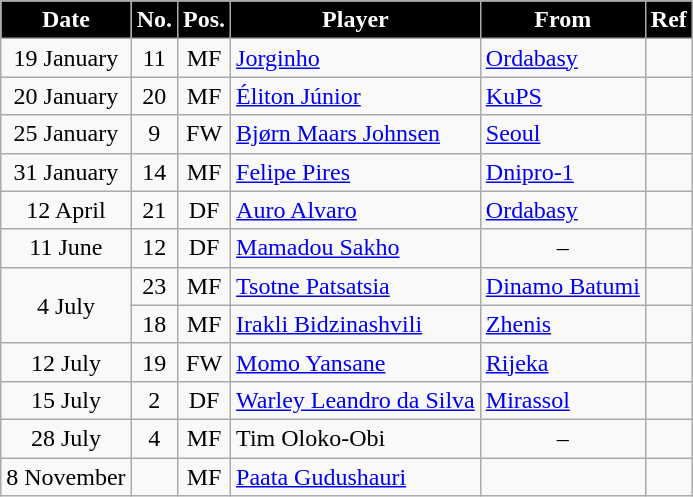<table class="wikitable plainrowheaders sortable" sortable" style="text-align:center">
<tr>
<th scope="col" style="background-color:#000000;color:#FFFFFF">Date</th>
<th scope="col" style="background-color:#000000;color:#FFFFFF">No.</th>
<th scope="col" style="background-color:#000000;color:#FFFFFF">Pos.</th>
<th scope="col" style="background-color:#000000;color:#FFFFFF">Player</th>
<th scope="col" style="background-color:#000000;color:#FFFFFF">From</th>
<th scope="col" class="unsortable" style="background-color:#000000;color:#FFFFFF">Ref</th>
</tr>
<tr>
<td>19 January</td>
<td>11</td>
<td>MF</td>
<td align=left> <a href='#'>Jorginho</a></td>
<td align=left> <a href='#'>Ordabasy</a></td>
<td></td>
</tr>
<tr>
<td>20 January</td>
<td>20</td>
<td>MF</td>
<td align=left> <a href='#'>Éliton Júnior</a></td>
<td align=left> <a href='#'>KuPS</a></td>
<td></td>
</tr>
<tr>
<td>25 January</td>
<td>9</td>
<td>FW</td>
<td align=left> <a href='#'>Bjørn Maars Johnsen</a></td>
<td align=left> <a href='#'>Seoul</a></td>
<td></td>
</tr>
<tr>
<td>31 January</td>
<td>14</td>
<td>MF</td>
<td align=left> <a href='#'>Felipe Pires</a></td>
<td align=left> <a href='#'>Dnipro-1</a></td>
<td></td>
</tr>
<tr>
<td>12 April</td>
<td>21</td>
<td>DF</td>
<td align=left> <a href='#'>Auro Alvaro</a></td>
<td align=left> <a href='#'>Ordabasy</a></td>
<td></td>
</tr>
<tr>
<td>11 June</td>
<td>12</td>
<td>DF</td>
<td align=left> <a href='#'>Mamadou Sakho</a></td>
<td>–</td>
<td></td>
</tr>
<tr>
<td rowspan="2">4 July</td>
<td>23</td>
<td>MF</td>
<td align=left> <a href='#'>Tsotne Patsatsia</a></td>
<td align=left> <a href='#'>Dinamo Batumi</a></td>
<td></td>
</tr>
<tr>
<td>18</td>
<td>MF</td>
<td align=left> <a href='#'>Irakli Bidzinashvili</a></td>
<td align=left> <a href='#'>Zhenis</a></td>
<td></td>
</tr>
<tr>
<td>12 July</td>
<td>19</td>
<td>FW</td>
<td align=left> <a href='#'>Momo Yansane</a></td>
<td align=left> <a href='#'>Rijeka</a></td>
<td></td>
</tr>
<tr>
<td>15 July</td>
<td>2</td>
<td>DF</td>
<td align=left> <a href='#'>Warley Leandro da Silva</a></td>
<td align=left> <a href='#'>Mirassol</a></td>
<td></td>
</tr>
<tr>
<td>28 July</td>
<td>4</td>
<td>MF</td>
<td align=left> Tim Oloko-Obi</td>
<td>–</td>
<td></td>
</tr>
<tr>
<td>8 November</td>
<td></td>
<td>MF</td>
<td align=left> <a href='#'>Paata Gudushauri</a></td>
<td></td>
<td></td>
</tr>
</table>
